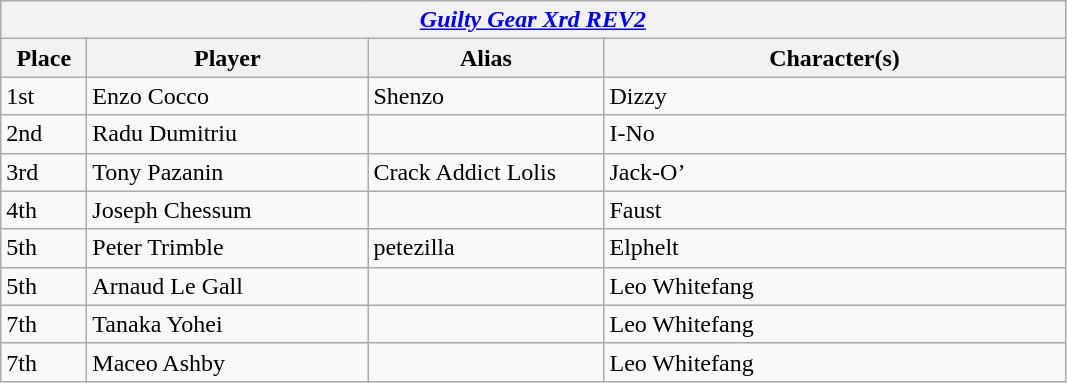<table class="wikitable">
<tr>
<th colspan="4"><strong><em><a href='#'>Guilty Gear Xrd REV2</a></em></strong>  </th>
</tr>
<tr>
<th style="width:50px;">Place</th>
<th style="width:180px;">Player</th>
<th style="width:150px;">Alias</th>
<th style="width:300px;">Character(s)</th>
</tr>
<tr>
<td>1st</td>
<td> Enzo Cocco</td>
<td>Shenzo</td>
<td>Dizzy</td>
</tr>
<tr>
<td>2nd</td>
<td> Radu Dumitriu</td>
<td></td>
<td>I-No</td>
</tr>
<tr>
<td>3rd</td>
<td> Tony Pazanin</td>
<td>Crack Addict Lolis</td>
<td>Jack-O’</td>
</tr>
<tr>
<td>4th</td>
<td> Joseph Chessum</td>
<td></td>
<td>Faust</td>
</tr>
<tr>
<td>5th</td>
<td> Peter Trimble</td>
<td>petezilla</td>
<td>Elphelt</td>
</tr>
<tr>
<td>5th</td>
<td> Arnaud Le Gall</td>
<td></td>
<td>Leo Whitefang</td>
</tr>
<tr>
<td>7th</td>
<td> Tanaka Yohei</td>
<td></td>
<td>Leo Whitefang</td>
</tr>
<tr>
<td>7th</td>
<td> Maceo Ashby</td>
<td></td>
<td>Leo Whitefang</td>
</tr>
</table>
